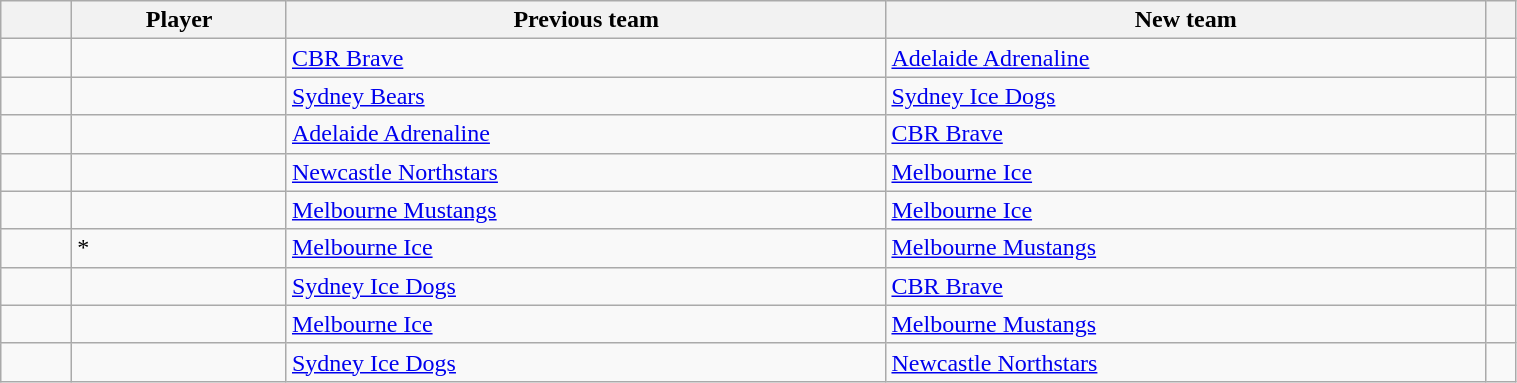<table class="sortable wikitable" width=80% font-size=90%>
<tr>
<th width=40></th>
<th>Player</th>
<th>Previous team</th>
<th>New team</th>
<th class="unsortable"></th>
</tr>
<tr>
<td align="center"></td>
<td align="left"></td>
<td><a href='#'>CBR Brave</a></td>
<td><a href='#'>Adelaide Adrenaline</a></td>
<td></td>
</tr>
<tr>
<td align="center"></td>
<td align="left"></td>
<td><a href='#'>Sydney Bears</a></td>
<td><a href='#'>Sydney Ice Dogs</a></td>
<td></td>
</tr>
<tr>
<td align="center"></td>
<td align="left"></td>
<td><a href='#'>Adelaide Adrenaline</a></td>
<td><a href='#'>CBR Brave</a></td>
<td></td>
</tr>
<tr>
<td align="center"></td>
<td align="left"></td>
<td><a href='#'>Newcastle Northstars</a></td>
<td><a href='#'>Melbourne Ice</a></td>
<td></td>
</tr>
<tr>
<td align="center"></td>
<td align="left"></td>
<td><a href='#'>Melbourne Mustangs</a></td>
<td><a href='#'>Melbourne Ice</a></td>
<td></td>
</tr>
<tr>
<td align="center"></td>
<td align="left">*</td>
<td><a href='#'>Melbourne Ice</a></td>
<td><a href='#'>Melbourne Mustangs</a></td>
<td></td>
</tr>
<tr>
<td align="center"></td>
<td align="left"></td>
<td><a href='#'>Sydney Ice Dogs</a></td>
<td><a href='#'>CBR Brave</a></td>
<td></td>
</tr>
<tr>
<td align="center"></td>
<td></td>
<td><a href='#'>Melbourne Ice</a></td>
<td><a href='#'>Melbourne Mustangs</a></td>
<td></td>
</tr>
<tr>
<td align="center"></td>
<td align="left"></td>
<td><a href='#'>Sydney Ice Dogs</a></td>
<td><a href='#'>Newcastle Northstars</a></td>
<td></td>
</tr>
</table>
